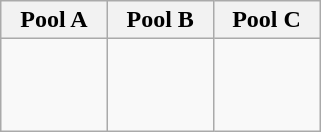<table class="wikitable">
<tr>
<th width=25%>Pool A</th>
<th width=25%>Pool B</th>
<th width=25%>Pool C</th>
</tr>
<tr>
<td><br><br>
<br>
</td>
<td><br><br>
<br>
</td>
<td><br><br>
<br>
</td>
</tr>
</table>
